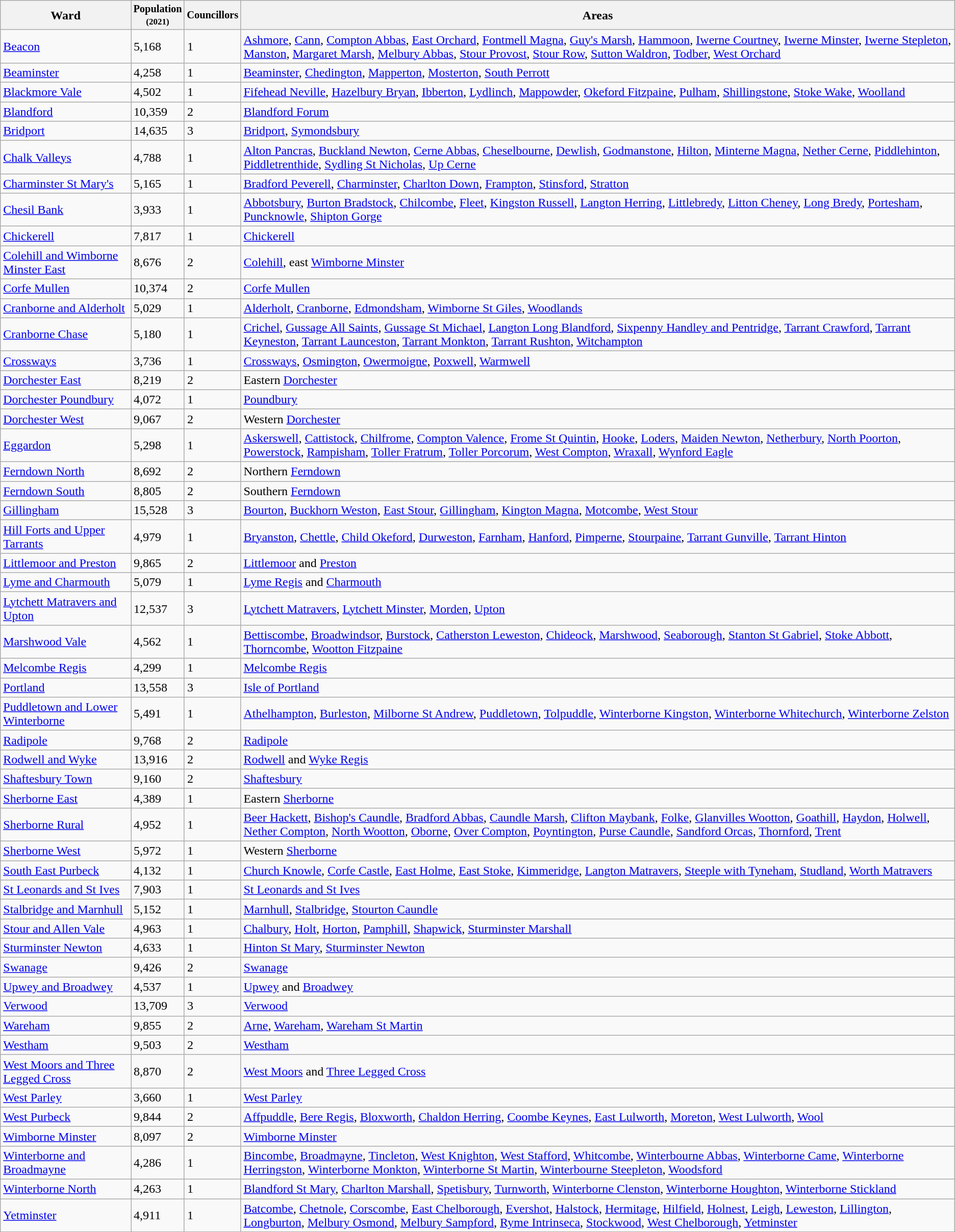<table class="sortable wikitable col1cen col3cen col4cen col5cen col6cen">
<tr>
<th>Ward</th>
<th style="font-size: 85%">Population<br><small>(2021)</small></th>
<th style="font-size: 85%;">Councillors</th>
<th>Areas</th>
</tr>
<tr>
<td><a href='#'>Beacon</a></td>
<td>5,168</td>
<td>1</td>
<td><a href='#'>Ashmore</a>, <a href='#'>Cann</a>, <a href='#'>Compton Abbas</a>, <a href='#'>East Orchard</a>, <a href='#'>Fontmell Magna</a>, <a href='#'>Guy's Marsh</a>, <a href='#'>Hammoon</a>, <a href='#'>Iwerne Courtney</a>, <a href='#'>Iwerne Minster</a>, <a href='#'>Iwerne Stepleton</a>, <a href='#'>Manston</a>, <a href='#'>Margaret Marsh</a>, <a href='#'>Melbury Abbas</a>, <a href='#'>Stour Provost</a>, <a href='#'>Stour Row</a>, <a href='#'>Sutton Waldron</a>, <a href='#'>Todber</a>, <a href='#'>West Orchard</a></td>
</tr>
<tr>
<td><a href='#'>Beaminster</a></td>
<td>4,258</td>
<td>1</td>
<td><a href='#'>Beaminster</a>, <a href='#'>Chedington</a>, <a href='#'>Mapperton</a>, <a href='#'>Mosterton</a>, <a href='#'>South Perrott</a></td>
</tr>
<tr>
<td><a href='#'>Blackmore Vale</a></td>
<td>4,502</td>
<td>1</td>
<td><a href='#'>Fifehead Neville</a>, <a href='#'>Hazelbury Bryan</a>, <a href='#'>Ibberton</a>, <a href='#'>Lydlinch</a>, <a href='#'>Mappowder</a>, <a href='#'>Okeford Fitzpaine</a>, <a href='#'>Pulham</a>, <a href='#'>Shillingstone</a>, <a href='#'>Stoke Wake</a>, <a href='#'>Woolland</a></td>
</tr>
<tr>
<td><a href='#'>Blandford</a></td>
<td>10,359</td>
<td>2</td>
<td><a href='#'>Blandford Forum</a></td>
</tr>
<tr>
<td><a href='#'>Bridport</a></td>
<td>14,635</td>
<td>3</td>
<td><a href='#'>Bridport</a>, <a href='#'>Symondsbury</a></td>
</tr>
<tr>
<td><a href='#'>Chalk Valleys</a></td>
<td>4,788</td>
<td>1</td>
<td><a href='#'>Alton Pancras</a>, <a href='#'>Buckland Newton</a>, <a href='#'>Cerne Abbas</a>, <a href='#'>Cheselbourne</a>, <a href='#'>Dewlish</a>, <a href='#'>Godmanstone</a>, <a href='#'>Hilton</a>, <a href='#'>Minterne Magna</a>, <a href='#'>Nether Cerne</a>, <a href='#'>Piddlehinton</a>, <a href='#'>Piddletrenthide</a>, <a href='#'>Sydling St Nicholas</a>, <a href='#'>Up Cerne</a></td>
</tr>
<tr>
<td><a href='#'>Charminster St Mary's</a></td>
<td>5,165</td>
<td>1</td>
<td><a href='#'>Bradford Peverell</a>, <a href='#'>Charminster</a>, <a href='#'>Charlton Down</a>, <a href='#'>Frampton</a>, <a href='#'>Stinsford</a>, <a href='#'>Stratton</a></td>
</tr>
<tr>
<td><a href='#'>Chesil Bank</a></td>
<td>3,933</td>
<td>1</td>
<td><a href='#'>Abbotsbury</a>, <a href='#'>Burton Bradstock</a>, <a href='#'>Chilcombe</a>, <a href='#'>Fleet</a>, <a href='#'>Kingston Russell</a>, <a href='#'>Langton Herring</a>, <a href='#'>Littlebredy</a>, <a href='#'>Litton Cheney</a>, <a href='#'>Long Bredy</a>, <a href='#'>Portesham</a>, <a href='#'>Puncknowle</a>, <a href='#'>Shipton Gorge</a></td>
</tr>
<tr>
<td><a href='#'>Chickerell</a></td>
<td>7,817</td>
<td>1</td>
<td><a href='#'>Chickerell</a></td>
</tr>
<tr>
<td><a href='#'>Colehill and Wimborne Minster East</a></td>
<td>8,676</td>
<td>2</td>
<td><a href='#'>Colehill</a>, east <a href='#'>Wimborne Minster</a></td>
</tr>
<tr>
<td><a href='#'>Corfe Mullen</a></td>
<td>10,374</td>
<td>2</td>
<td><a href='#'>Corfe Mullen</a></td>
</tr>
<tr>
<td><a href='#'>Cranborne and Alderholt</a></td>
<td>5,029</td>
<td>1</td>
<td><a href='#'>Alderholt</a>, <a href='#'>Cranborne</a>, <a href='#'>Edmondsham</a>, <a href='#'>Wimborne St Giles</a>, <a href='#'>Woodlands</a></td>
</tr>
<tr>
<td><a href='#'>Cranborne Chase</a></td>
<td>5,180</td>
<td>1</td>
<td><a href='#'>Crichel</a>, <a href='#'>Gussage All Saints</a>, <a href='#'>Gussage St Michael</a>, <a href='#'>Langton Long Blandford</a>, <a href='#'>Sixpenny Handley and Pentridge</a>, <a href='#'>Tarrant Crawford</a>, <a href='#'>Tarrant Keyneston</a>, <a href='#'>Tarrant Launceston</a>, <a href='#'>Tarrant Monkton</a>, <a href='#'>Tarrant Rushton</a>, <a href='#'>Witchampton</a></td>
</tr>
<tr>
<td><a href='#'>Crossways</a></td>
<td>3,736</td>
<td>1</td>
<td><a href='#'>Crossways</a>, <a href='#'>Osmington</a>, <a href='#'>Owermoigne</a>, <a href='#'>Poxwell</a>, <a href='#'>Warmwell</a></td>
</tr>
<tr>
<td><a href='#'>Dorchester East</a></td>
<td>8,219</td>
<td>2</td>
<td>Eastern <a href='#'>Dorchester</a></td>
</tr>
<tr>
<td><a href='#'>Dorchester Poundbury</a></td>
<td>4,072</td>
<td>1</td>
<td><a href='#'>Poundbury</a></td>
</tr>
<tr>
<td><a href='#'>Dorchester West</a></td>
<td>9,067</td>
<td>2</td>
<td>Western <a href='#'>Dorchester</a></td>
</tr>
<tr>
<td><a href='#'>Eggardon</a></td>
<td>5,298</td>
<td>1</td>
<td><a href='#'>Askerswell</a>, <a href='#'>Cattistock</a>, <a href='#'>Chilfrome</a>, <a href='#'>Compton Valence</a>, <a href='#'>Frome St Quintin</a>, <a href='#'>Hooke</a>, <a href='#'>Loders</a>, <a href='#'>Maiden Newton</a>, <a href='#'>Netherbury</a>, <a href='#'>North Poorton</a>, <a href='#'>Powerstock</a>, <a href='#'>Rampisham</a>, <a href='#'>Toller Fratrum</a>, <a href='#'>Toller Porcorum</a>, <a href='#'>West Compton</a>, <a href='#'>Wraxall</a>, <a href='#'>Wynford Eagle</a></td>
</tr>
<tr>
<td><a href='#'>Ferndown North</a></td>
<td>8,692</td>
<td>2</td>
<td>Northern <a href='#'>Ferndown</a></td>
</tr>
<tr>
<td><a href='#'>Ferndown South</a></td>
<td>8,805</td>
<td>2</td>
<td>Southern <a href='#'>Ferndown</a></td>
</tr>
<tr>
<td><a href='#'>Gillingham</a></td>
<td>15,528</td>
<td>3</td>
<td><a href='#'>Bourton</a>, <a href='#'>Buckhorn Weston</a>, <a href='#'>East Stour</a>, <a href='#'>Gillingham</a>, <a href='#'>Kington Magna</a>, <a href='#'>Motcombe</a>, <a href='#'>West Stour</a></td>
</tr>
<tr>
<td><a href='#'>Hill Forts and Upper Tarrants</a></td>
<td>4,979</td>
<td>1</td>
<td><a href='#'>Bryanston</a>, <a href='#'>Chettle</a>, <a href='#'>Child Okeford</a>, <a href='#'>Durweston</a>, <a href='#'>Farnham</a>, <a href='#'>Hanford</a>, <a href='#'>Pimperne</a>, <a href='#'>Stourpaine</a>, <a href='#'>Tarrant Gunville</a>, <a href='#'>Tarrant Hinton</a></td>
</tr>
<tr>
<td><a href='#'>Littlemoor and Preston</a></td>
<td>9,865</td>
<td>2</td>
<td><a href='#'>Littlemoor</a> and <a href='#'>Preston</a></td>
</tr>
<tr>
<td><a href='#'>Lyme and Charmouth</a></td>
<td>5,079</td>
<td>1</td>
<td><a href='#'>Lyme Regis</a> and <a href='#'>Charmouth</a></td>
</tr>
<tr>
<td><a href='#'>Lytchett Matravers and Upton</a></td>
<td>12,537</td>
<td>3</td>
<td><a href='#'>Lytchett Matravers</a>, <a href='#'>Lytchett Minster</a>, <a href='#'>Morden</a>, <a href='#'>Upton</a></td>
</tr>
<tr>
<td><a href='#'>Marshwood Vale</a></td>
<td>4,562</td>
<td>1</td>
<td><a href='#'>Bettiscombe</a>, <a href='#'>Broadwindsor</a>, <a href='#'>Burstock</a>, <a href='#'>Catherston Leweston</a>, <a href='#'>Chideock</a>, <a href='#'>Marshwood</a>, <a href='#'>Seaborough</a>, <a href='#'>Stanton St Gabriel</a>, <a href='#'>Stoke Abbott</a>, <a href='#'>Thorncombe</a>, <a href='#'>Wootton Fitzpaine</a></td>
</tr>
<tr>
<td><a href='#'>Melcombe Regis</a></td>
<td>4,299</td>
<td>1</td>
<td><a href='#'>Melcombe Regis</a></td>
</tr>
<tr>
<td><a href='#'>Portland</a></td>
<td>13,558</td>
<td>3</td>
<td><a href='#'>Isle of Portland</a></td>
</tr>
<tr>
<td><a href='#'>Puddletown and Lower Winterborne</a></td>
<td>5,491</td>
<td>1</td>
<td><a href='#'>Athelhampton</a>, <a href='#'>Burleston</a>, <a href='#'>Milborne St Andrew</a>, <a href='#'>Puddletown</a>, <a href='#'>Tolpuddle</a>, <a href='#'>Winterborne Kingston</a>, <a href='#'>Winterborne Whitechurch</a>, <a href='#'>Winterborne Zelston</a></td>
</tr>
<tr>
<td><a href='#'>Radipole</a></td>
<td>9,768</td>
<td>2</td>
<td><a href='#'>Radipole</a></td>
</tr>
<tr>
<td><a href='#'>Rodwell and Wyke</a></td>
<td>13,916</td>
<td>2</td>
<td><a href='#'>Rodwell</a> and <a href='#'>Wyke Regis</a></td>
</tr>
<tr>
<td><a href='#'>Shaftesbury Town</a></td>
<td>9,160</td>
<td>2</td>
<td><a href='#'>Shaftesbury</a></td>
</tr>
<tr>
<td><a href='#'>Sherborne East</a></td>
<td>4,389</td>
<td>1</td>
<td>Eastern <a href='#'>Sherborne</a></td>
</tr>
<tr>
<td><a href='#'>Sherborne Rural</a></td>
<td>4,952</td>
<td>1</td>
<td><a href='#'>Beer Hackett</a>, <a href='#'>Bishop's Caundle</a>, <a href='#'>Bradford Abbas</a>, <a href='#'>Caundle Marsh</a>, <a href='#'>Clifton Maybank</a>, <a href='#'>Folke</a>, <a href='#'>Glanvilles Wootton</a>, <a href='#'>Goathill</a>, <a href='#'>Haydon</a>, <a href='#'>Holwell</a>, <a href='#'>Nether Compton</a>, <a href='#'>North Wootton</a>, <a href='#'>Oborne</a>, <a href='#'>Over Compton</a>, <a href='#'>Poyntington</a>, <a href='#'>Purse Caundle</a>, <a href='#'>Sandford Orcas</a>, <a href='#'>Thornford</a>, <a href='#'>Trent</a></td>
</tr>
<tr>
<td><a href='#'>Sherborne West</a></td>
<td>5,972</td>
<td>1</td>
<td>Western <a href='#'>Sherborne</a></td>
</tr>
<tr>
<td><a href='#'>South East Purbeck</a></td>
<td>4,132</td>
<td>1</td>
<td><a href='#'>Church Knowle</a>, <a href='#'>Corfe Castle</a>, <a href='#'>East Holme</a>, <a href='#'>East Stoke</a>, <a href='#'>Kimmeridge</a>, <a href='#'>Langton Matravers</a>, <a href='#'>Steeple with Tyneham</a>, <a href='#'>Studland</a>, <a href='#'>Worth Matravers</a></td>
</tr>
<tr>
<td><a href='#'>St Leonards and St Ives</a></td>
<td>7,903</td>
<td>1</td>
<td><a href='#'>St Leonards and St Ives</a></td>
</tr>
<tr>
<td><a href='#'>Stalbridge and Marnhull</a></td>
<td>5,152</td>
<td>1</td>
<td><a href='#'>Marnhull</a>, <a href='#'>Stalbridge</a>, <a href='#'>Stourton Caundle</a></td>
</tr>
<tr>
<td><a href='#'>Stour and Allen Vale</a></td>
<td>4,963</td>
<td>1</td>
<td><a href='#'>Chalbury</a>, <a href='#'>Holt</a>, <a href='#'>Horton</a>, <a href='#'>Pamphill</a>, <a href='#'>Shapwick</a>, <a href='#'>Sturminster Marshall</a></td>
</tr>
<tr>
<td><a href='#'>Sturminster Newton</a></td>
<td>4,633</td>
<td>1</td>
<td><a href='#'>Hinton St Mary</a>, <a href='#'>Sturminster Newton</a></td>
</tr>
<tr>
<td><a href='#'>Swanage</a></td>
<td>9,426</td>
<td>2</td>
<td><a href='#'>Swanage</a></td>
</tr>
<tr>
<td><a href='#'>Upwey and Broadwey</a></td>
<td>4,537</td>
<td>1</td>
<td><a href='#'>Upwey</a> and <a href='#'>Broadwey</a></td>
</tr>
<tr>
<td><a href='#'>Verwood</a></td>
<td>13,709</td>
<td>3</td>
<td><a href='#'>Verwood</a></td>
</tr>
<tr>
<td><a href='#'>Wareham</a></td>
<td>9,855</td>
<td>2</td>
<td><a href='#'>Arne</a>, <a href='#'>Wareham</a>, <a href='#'>Wareham St Martin</a></td>
</tr>
<tr>
<td><a href='#'>Westham</a></td>
<td>9,503</td>
<td>2</td>
<td><a href='#'>Westham</a></td>
</tr>
<tr>
<td><a href='#'>West Moors and Three Legged Cross</a></td>
<td>8,870</td>
<td>2</td>
<td><a href='#'>West Moors</a> and <a href='#'>Three Legged Cross</a></td>
</tr>
<tr>
<td><a href='#'>West Parley</a></td>
<td>3,660</td>
<td>1</td>
<td><a href='#'>West Parley</a></td>
</tr>
<tr>
<td><a href='#'>West Purbeck</a></td>
<td>9,844</td>
<td>2</td>
<td><a href='#'>Affpuddle</a>, <a href='#'>Bere Regis</a>, <a href='#'>Bloxworth</a>, <a href='#'>Chaldon Herring</a>, <a href='#'>Coombe Keynes</a>, <a href='#'>East Lulworth</a>, <a href='#'>Moreton</a>, <a href='#'>West Lulworth</a>, <a href='#'>Wool</a></td>
</tr>
<tr>
<td><a href='#'>Wimborne Minster</a></td>
<td>8,097</td>
<td>2</td>
<td><a href='#'>Wimborne Minster</a></td>
</tr>
<tr>
<td><a href='#'>Winterborne and Broadmayne</a></td>
<td>4,286</td>
<td>1</td>
<td><a href='#'>Bincombe</a>, <a href='#'>Broadmayne</a>, <a href='#'>Tincleton</a>, <a href='#'>West Knighton</a>, <a href='#'>West Stafford</a>, <a href='#'>Whitcombe</a>, <a href='#'>Winterbourne Abbas</a>, <a href='#'>Winterborne Came</a>, <a href='#'>Winterborne Herringston</a>, <a href='#'>Winterborne Monkton</a>, <a href='#'>Winterborne St Martin</a>, <a href='#'>Winterbourne Steepleton</a>, <a href='#'>Woodsford</a></td>
</tr>
<tr>
<td><a href='#'>Winterborne North</a></td>
<td>4,263</td>
<td>1</td>
<td><a href='#'>Blandford St Mary</a>, <a href='#'>Charlton Marshall</a>, <a href='#'>Spetisbury</a>, <a href='#'>Turnworth</a>, <a href='#'>Winterborne Clenston</a>, <a href='#'>Winterborne Houghton</a>, <a href='#'>Winterborne Stickland</a></td>
</tr>
<tr>
<td><a href='#'>Yetminster</a></td>
<td>4,911</td>
<td>1</td>
<td><a href='#'>Batcombe</a>, <a href='#'>Chetnole</a>, <a href='#'>Corscombe</a>, <a href='#'>East Chelborough</a>, <a href='#'>Evershot</a>, <a href='#'>Halstock</a>, <a href='#'>Hermitage</a>, <a href='#'>Hilfield</a>, <a href='#'>Holnest</a>, <a href='#'>Leigh</a>, <a href='#'>Leweston</a>, <a href='#'>Lillington</a>, <a href='#'>Longburton</a>, <a href='#'>Melbury Osmond</a>, <a href='#'>Melbury Sampford</a>, <a href='#'>Ryme Intrinseca</a>, <a href='#'>Stockwood</a>, <a href='#'>West Chelborough</a>, <a href='#'>Yetminster</a></td>
</tr>
</table>
